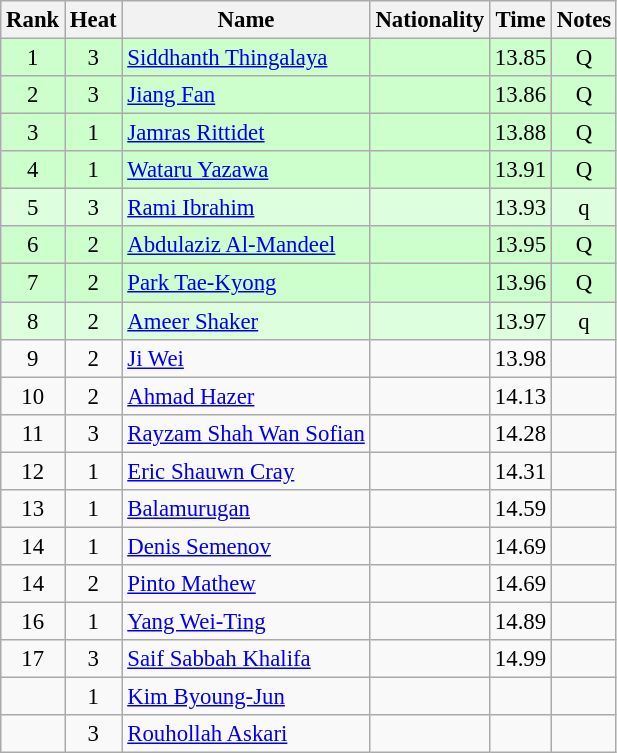<table class="wikitable sortable" style="text-align:center; font-size:95%">
<tr>
<th>Rank</th>
<th>Heat</th>
<th>Name</th>
<th>Nationality</th>
<th>Time</th>
<th>Notes</th>
</tr>
<tr bgcolor=ccffcc>
<td>1</td>
<td>3</td>
<td align=left><a href='#'>Siddhanth Thingalaya</a></td>
<td align=left></td>
<td>13.85</td>
<td>Q</td>
</tr>
<tr bgcolor=ccffcc>
<td>2</td>
<td>3</td>
<td align=left><a href='#'>Jiang Fan</a></td>
<td align=left></td>
<td>13.86</td>
<td>Q</td>
</tr>
<tr bgcolor=ccffcc>
<td>3</td>
<td>1</td>
<td align=left><a href='#'>Jamras Rittidet</a></td>
<td align=left></td>
<td>13.88</td>
<td>Q</td>
</tr>
<tr bgcolor=ccffcc>
<td>4</td>
<td>1</td>
<td align=left><a href='#'>Wataru Yazawa</a></td>
<td align=left></td>
<td>13.91</td>
<td>Q</td>
</tr>
<tr bgcolor=ddffdd>
<td>5</td>
<td>3</td>
<td align=left><a href='#'>Rami Ibrahim</a></td>
<td align=left></td>
<td>13.93</td>
<td>q</td>
</tr>
<tr bgcolor=ccffcc>
<td>6</td>
<td>2</td>
<td align=left><a href='#'>Abdulaziz Al-Mandeel</a></td>
<td align=left></td>
<td>13.95</td>
<td>Q</td>
</tr>
<tr bgcolor=ccffcc>
<td>7</td>
<td>2</td>
<td align=left><a href='#'>Park Tae-Kyong</a></td>
<td align=left></td>
<td>13.96</td>
<td>Q</td>
</tr>
<tr bgcolor=ddffdd>
<td>8</td>
<td>2</td>
<td align=left><a href='#'>Ameer Shaker</a></td>
<td align=left></td>
<td>13.97</td>
<td>q</td>
</tr>
<tr>
<td>9</td>
<td>2</td>
<td align=left><a href='#'>Ji Wei</a></td>
<td align=left></td>
<td>13.98</td>
<td></td>
</tr>
<tr>
<td>10</td>
<td>2</td>
<td align=left><a href='#'>Ahmad Hazer</a></td>
<td align=left></td>
<td>14.13</td>
<td></td>
</tr>
<tr>
<td>11</td>
<td>3</td>
<td align=left><a href='#'>Rayzam Shah Wan Sofian</a></td>
<td align=left></td>
<td>14.28</td>
<td></td>
</tr>
<tr>
<td>12</td>
<td>1</td>
<td align=left><a href='#'>Eric Shauwn Cray</a></td>
<td align=left></td>
<td>14.31</td>
<td></td>
</tr>
<tr>
<td>13</td>
<td>1</td>
<td align=left><a href='#'>Balamurugan</a></td>
<td align=left></td>
<td>14.59</td>
<td></td>
</tr>
<tr>
<td>14</td>
<td>1</td>
<td align=left><a href='#'>Denis Semenov</a></td>
<td align=left></td>
<td>14.69</td>
<td></td>
</tr>
<tr>
<td>14</td>
<td>2</td>
<td align=left><a href='#'>Pinto Mathew</a></td>
<td align=left></td>
<td>14.69</td>
<td></td>
</tr>
<tr>
<td>16</td>
<td>1</td>
<td align=left><a href='#'>Yang Wei-Ting</a></td>
<td align=left></td>
<td>14.89</td>
<td></td>
</tr>
<tr>
<td>17</td>
<td>3</td>
<td align=left><a href='#'>Saif Sabbah Khalifa</a></td>
<td align=left></td>
<td>14.99</td>
<td></td>
</tr>
<tr>
<td></td>
<td>1</td>
<td align=left><a href='#'>Kim Byoung-Jun</a></td>
<td align=left></td>
<td></td>
<td></td>
</tr>
<tr>
<td></td>
<td>3</td>
<td align=left><a href='#'>Rouhollah Askari</a></td>
<td align=left></td>
<td></td>
<td></td>
</tr>
</table>
